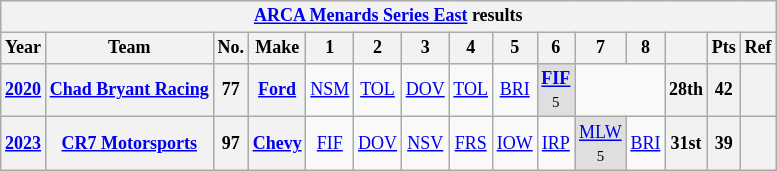<table class="wikitable" style="text-align:center; font-size:75%">
<tr>
<th colspan=15><a href='#'>ARCA Menards Series East</a> results</th>
</tr>
<tr>
<th>Year</th>
<th>Team</th>
<th>No.</th>
<th>Make</th>
<th>1</th>
<th>2</th>
<th>3</th>
<th>4</th>
<th>5</th>
<th>6</th>
<th>7</th>
<th>8</th>
<th></th>
<th>Pts</th>
<th>Ref</th>
</tr>
<tr>
<th><a href='#'>2020</a></th>
<th><a href='#'>Chad Bryant Racing</a></th>
<th>77</th>
<th><a href='#'>Ford</a></th>
<td><a href='#'>NSM</a></td>
<td><a href='#'>TOL</a></td>
<td><a href='#'>DOV</a></td>
<td><a href='#'>TOL</a></td>
<td><a href='#'>BRI</a></td>
<td style="background:#DFDFDF;"><strong><a href='#'>FIF</a></strong><br><small>5</small></td>
<td colspan=2></td>
<th>28th</th>
<th>42</th>
<th></th>
</tr>
<tr>
<th><a href='#'>2023</a></th>
<th><a href='#'>CR7 Motorsports</a></th>
<th>97</th>
<th><a href='#'>Chevy</a></th>
<td><a href='#'>FIF</a></td>
<td><a href='#'>DOV</a></td>
<td><a href='#'>NSV</a></td>
<td><a href='#'>FRS</a></td>
<td><a href='#'>IOW</a></td>
<td><a href='#'>IRP</a></td>
<td style="background:#DFDFDF;"><a href='#'>MLW</a><br><small>5</small></td>
<td><a href='#'>BRI</a></td>
<th>31st</th>
<th>39</th>
<th></th>
</tr>
</table>
